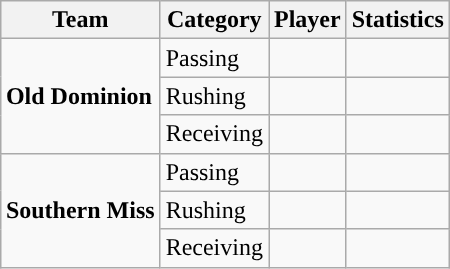<table class="wikitable" style="float: right;">
<tr>
<th>Team</th>
<th>Category</th>
<th>Player</th>
<th>Statistics</th>
</tr>
<tr>
<td rowspan=3><strong>Old Dominion</strong></td>
<td>Passing</td>
<td></td>
<td></td>
</tr>
<tr>
<td>Rushing</td>
<td></td>
<td></td>
</tr>
<tr>
<td>Receiving</td>
<td></td>
<td></td>
</tr>
<tr>
<td rowspan=3><strong>Southern Miss</strong></td>
<td>Passing</td>
<td></td>
<td></td>
</tr>
<tr>
<td>Rushing</td>
<td></td>
<td></td>
</tr>
<tr>
<td>Receiving</td>
<td></td>
<td></td>
</tr>
</table>
